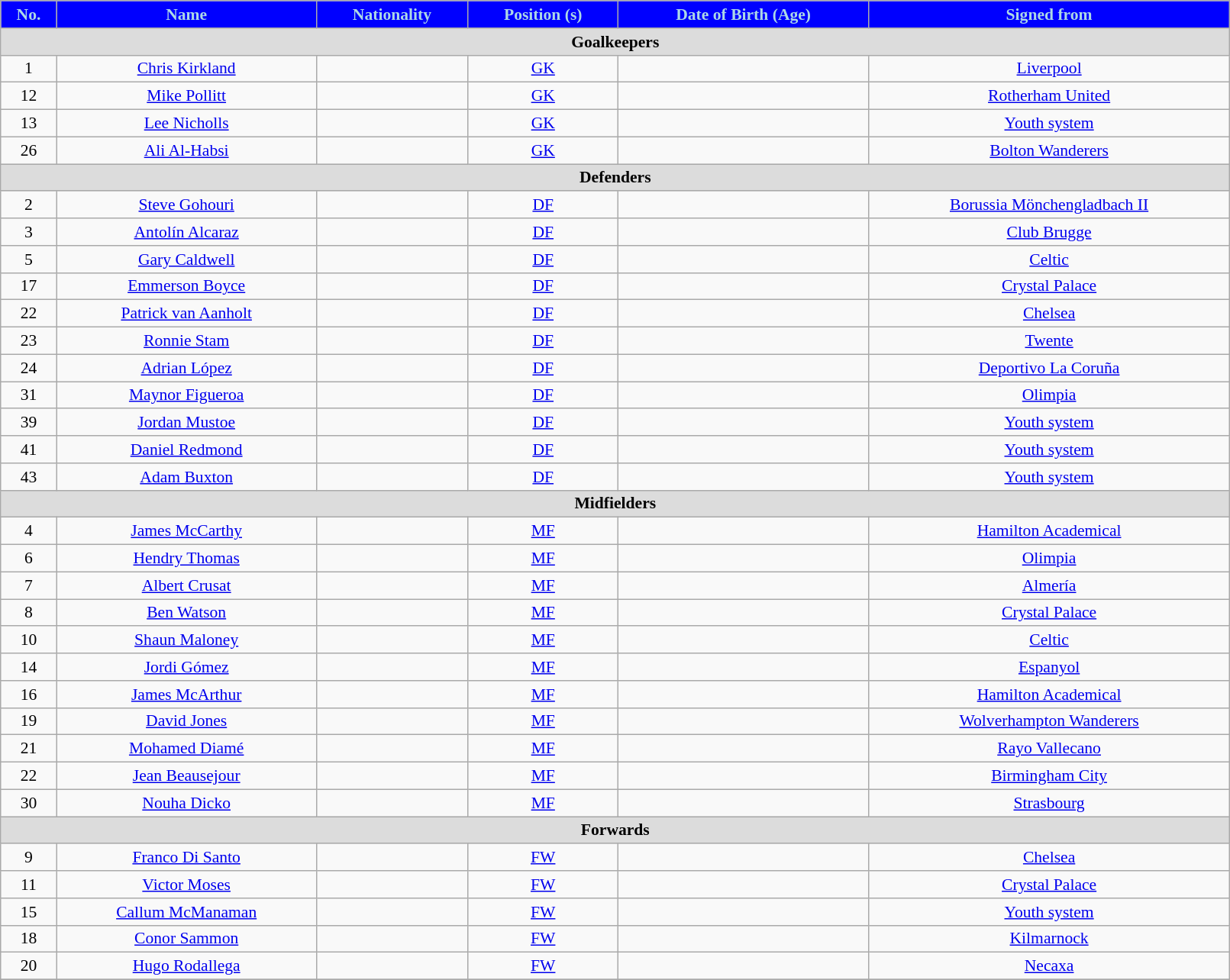<table class="wikitable" style="text-align:center; font-size:90%; width:85%;">
<tr>
<th style="background:#0000ff; color:#ADD8E6; text-align:center;">No.</th>
<th style="background:#0000ff; color:#ADD8E6; text-align:center;">Name</th>
<th style="background:#0000ff; color:#ADD8E6; text-align:center;">Nationality</th>
<th style="background:#0000ff; color:#ADD8E6; text-align:center;">Position (s)</th>
<th style="background:#0000ff; color:#ADD8E6; text-align:center;">Date of Birth (Age)</th>
<th style="background:#0000ff; color:#ADD8E6; text-align:center;">Signed from</th>
</tr>
<tr>
<th colspan="6" style="background:#dcdcdc; text-align:center;">Goalkeepers</th>
</tr>
<tr>
<td>1</td>
<td><a href='#'>Chris Kirkland</a></td>
<td></td>
<td><a href='#'>GK</a></td>
<td></td>
<td> <a href='#'>Liverpool</a></td>
</tr>
<tr>
<td>12</td>
<td><a href='#'>Mike Pollitt</a></td>
<td></td>
<td><a href='#'>GK</a></td>
<td></td>
<td> <a href='#'>Rotherham United</a></td>
</tr>
<tr>
<td>13</td>
<td><a href='#'>Lee Nicholls</a></td>
<td></td>
<td><a href='#'>GK</a></td>
<td></td>
<td><a href='#'>Youth system</a></td>
</tr>
<tr>
<td>26</td>
<td><a href='#'>Ali Al-Habsi</a></td>
<td></td>
<td><a href='#'>GK</a></td>
<td></td>
<td> <a href='#'>Bolton Wanderers</a></td>
</tr>
<tr>
<th colspan="6" style="background:#dcdcdc; text-align:center">Defenders</th>
</tr>
<tr>
<td>2</td>
<td><a href='#'>Steve Gohouri</a></td>
<td></td>
<td><a href='#'>DF</a></td>
<td></td>
<td> <a href='#'>Borussia Mönchengladbach II</a></td>
</tr>
<tr>
<td>3</td>
<td><a href='#'>Antolín Alcaraz</a></td>
<td></td>
<td><a href='#'>DF</a></td>
<td></td>
<td> <a href='#'>Club Brugge</a></td>
</tr>
<tr>
<td>5</td>
<td><a href='#'>Gary Caldwell</a></td>
<td></td>
<td><a href='#'>DF</a></td>
<td></td>
<td> <a href='#'>Celtic</a></td>
</tr>
<tr>
<td>17</td>
<td><a href='#'>Emmerson Boyce</a></td>
<td></td>
<td><a href='#'>DF</a></td>
<td></td>
<td> <a href='#'>Crystal Palace</a></td>
</tr>
<tr>
<td>22</td>
<td><a href='#'>Patrick van Aanholt</a></td>
<td></td>
<td><a href='#'>DF</a></td>
<td></td>
<td> <a href='#'>Chelsea</a></td>
</tr>
<tr>
<td>23</td>
<td><a href='#'>Ronnie Stam</a></td>
<td></td>
<td><a href='#'>DF</a></td>
<td></td>
<td> <a href='#'>Twente</a></td>
</tr>
<tr>
<td>24</td>
<td><a href='#'>Adrian López</a></td>
<td></td>
<td><a href='#'>DF</a></td>
<td></td>
<td> <a href='#'>Deportivo La Coruña</a></td>
</tr>
<tr>
<td>31</td>
<td><a href='#'>Maynor Figueroa</a></td>
<td></td>
<td><a href='#'>DF</a></td>
<td></td>
<td> <a href='#'>Olimpia</a></td>
</tr>
<tr>
<td>39</td>
<td><a href='#'>Jordan Mustoe</a></td>
<td></td>
<td><a href='#'>DF</a></td>
<td></td>
<td><a href='#'>Youth system</a></td>
</tr>
<tr>
<td>41</td>
<td><a href='#'>Daniel Redmond</a></td>
<td></td>
<td><a href='#'>DF</a></td>
<td></td>
<td><a href='#'>Youth system</a></td>
</tr>
<tr>
<td>43</td>
<td><a href='#'>Adam Buxton</a></td>
<td></td>
<td><a href='#'>DF</a></td>
<td></td>
<td><a href='#'>Youth system</a></td>
</tr>
<tr>
<th colspan="6" style="background:#dcdcdc; text-align:center;">Midfielders</th>
</tr>
<tr>
<td>4</td>
<td><a href='#'>James McCarthy</a></td>
<td></td>
<td><a href='#'>MF</a></td>
<td></td>
<td> <a href='#'>Hamilton Academical</a></td>
</tr>
<tr>
<td>6</td>
<td><a href='#'>Hendry Thomas</a></td>
<td></td>
<td><a href='#'>MF</a></td>
<td></td>
<td> <a href='#'>Olimpia</a></td>
</tr>
<tr>
<td>7</td>
<td><a href='#'>Albert Crusat</a></td>
<td></td>
<td><a href='#'>MF</a></td>
<td></td>
<td> <a href='#'>Almería</a></td>
</tr>
<tr>
<td>8</td>
<td><a href='#'>Ben Watson</a></td>
<td></td>
<td><a href='#'>MF</a></td>
<td></td>
<td> <a href='#'>Crystal Palace</a></td>
</tr>
<tr>
<td>10</td>
<td><a href='#'>Shaun Maloney</a></td>
<td></td>
<td><a href='#'>MF</a></td>
<td></td>
<td> <a href='#'>Celtic</a></td>
</tr>
<tr>
<td>14</td>
<td><a href='#'>Jordi Gómez</a></td>
<td></td>
<td><a href='#'>MF</a></td>
<td></td>
<td> <a href='#'>Espanyol</a></td>
</tr>
<tr>
<td>16</td>
<td><a href='#'>James McArthur</a></td>
<td></td>
<td><a href='#'>MF</a></td>
<td></td>
<td> <a href='#'>Hamilton Academical</a></td>
</tr>
<tr>
<td>19</td>
<td><a href='#'>David Jones</a></td>
<td></td>
<td><a href='#'>MF</a></td>
<td></td>
<td> <a href='#'>Wolverhampton Wanderers</a></td>
</tr>
<tr>
<td>21</td>
<td><a href='#'>Mohamed Diamé</a></td>
<td></td>
<td><a href='#'>MF</a></td>
<td></td>
<td> <a href='#'>Rayo Vallecano</a></td>
</tr>
<tr>
<td>22</td>
<td><a href='#'>Jean Beausejour</a></td>
<td></td>
<td><a href='#'>MF</a></td>
<td></td>
<td> <a href='#'>Birmingham City</a></td>
</tr>
<tr>
<td>30</td>
<td><a href='#'>Nouha Dicko</a></td>
<td></td>
<td><a href='#'>MF</a></td>
<td></td>
<td> <a href='#'>Strasbourg</a></td>
</tr>
<tr>
<th colspan="6" style="background:#dcdcdc; text-align:center;">Forwards</th>
</tr>
<tr>
<td>9</td>
<td><a href='#'>Franco Di Santo</a></td>
<td></td>
<td><a href='#'>FW</a></td>
<td></td>
<td> <a href='#'>Chelsea</a></td>
</tr>
<tr>
<td>11</td>
<td><a href='#'>Victor Moses</a></td>
<td></td>
<td><a href='#'>FW</a></td>
<td></td>
<td> <a href='#'>Crystal Palace</a></td>
</tr>
<tr>
<td>15</td>
<td><a href='#'>Callum McManaman</a></td>
<td></td>
<td><a href='#'>FW</a></td>
<td></td>
<td><a href='#'>Youth system</a></td>
</tr>
<tr>
<td>18</td>
<td><a href='#'>Conor Sammon</a></td>
<td></td>
<td><a href='#'>FW</a></td>
<td></td>
<td> <a href='#'>Kilmarnock</a></td>
</tr>
<tr>
<td>20</td>
<td><a href='#'>Hugo Rodallega</a></td>
<td></td>
<td><a href='#'>FW</a></td>
<td></td>
<td> <a href='#'>Necaxa</a></td>
</tr>
<tr>
</tr>
</table>
